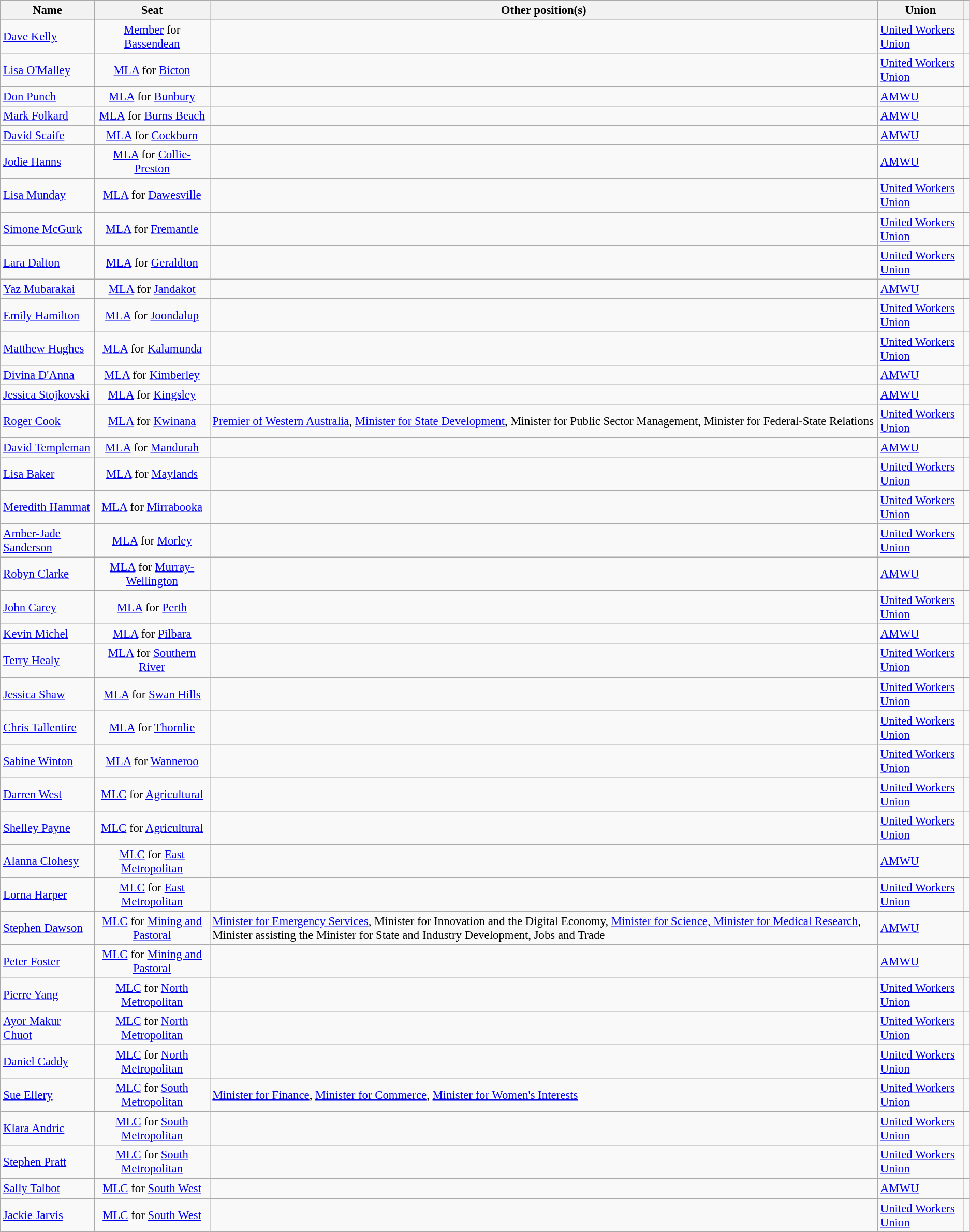<table class="wikitable" style="text-align:left; font-size:95%">
<tr>
<th>Name</th>
<th>Seat</th>
<th>Other position(s)</th>
<th>Union</th>
<th></th>
</tr>
<tr>
<td><a href='#'>Dave Kelly</a></td>
<td align=center><a href='#'>Member</a> for <a href='#'>Bassendean</a></td>
<td></td>
<td><a href='#'>United Workers Union</a></td>
<td align="center"></td>
</tr>
<tr>
<td><a href='#'>Lisa O'Malley</a></td>
<td align=center><a href='#'>MLA</a> for <a href='#'>Bicton</a></td>
<td></td>
<td><a href='#'>United Workers Union</a></td>
<td align="center"></td>
</tr>
<tr>
<td><a href='#'>Don Punch</a></td>
<td align=center><a href='#'>MLA</a> for <a href='#'>Bunbury</a></td>
<td></td>
<td><a href='#'>AMWU</a></td>
<td align="center"></td>
</tr>
<tr>
<td><a href='#'>Mark Folkard</a></td>
<td align=center><a href='#'>MLA</a> for <a href='#'>Burns Beach</a></td>
<td></td>
<td><a href='#'>AMWU</a></td>
<td align="center"></td>
</tr>
<tr>
<td><a href='#'>David Scaife</a></td>
<td align=center><a href='#'>MLA</a> for <a href='#'>Cockburn</a></td>
<td></td>
<td><a href='#'>AMWU</a></td>
<td align="center"></td>
</tr>
<tr>
<td><a href='#'>Jodie Hanns</a></td>
<td align=center><a href='#'>MLA</a> for <a href='#'>Collie-Preston</a></td>
<td></td>
<td><a href='#'>AMWU</a></td>
<td align="center"></td>
</tr>
<tr>
<td><a href='#'>Lisa Munday</a></td>
<td align=center><a href='#'>MLA</a> for <a href='#'>Dawesville</a></td>
<td></td>
<td><a href='#'>United Workers Union</a></td>
<td align="center"></td>
</tr>
<tr>
<td><a href='#'>Simone McGurk</a></td>
<td align=center><a href='#'>MLA</a> for <a href='#'>Fremantle</a></td>
<td></td>
<td><a href='#'>United Workers Union</a></td>
<td align="center"></td>
</tr>
<tr>
<td><a href='#'>Lara Dalton</a></td>
<td align=center><a href='#'>MLA</a> for <a href='#'>Geraldton</a></td>
<td></td>
<td><a href='#'>United Workers Union</a></td>
<td align="center"></td>
</tr>
<tr>
<td><a href='#'>Yaz Mubarakai</a></td>
<td align=center><a href='#'>MLA</a> for <a href='#'>Jandakot</a></td>
<td></td>
<td><a href='#'>AMWU</a></td>
<td align="center"></td>
</tr>
<tr>
<td><a href='#'>Emily Hamilton</a></td>
<td align=center><a href='#'>MLA</a> for <a href='#'>Joondalup</a></td>
<td></td>
<td><a href='#'>United Workers Union</a></td>
<td align="center"></td>
</tr>
<tr>
<td><a href='#'>Matthew Hughes</a></td>
<td align=center><a href='#'>MLA</a> for <a href='#'>Kalamunda</a></td>
<td></td>
<td><a href='#'>United Workers Union</a></td>
<td align="center"></td>
</tr>
<tr>
<td><a href='#'>Divina D'Anna</a></td>
<td align=center><a href='#'>MLA</a> for <a href='#'>Kimberley</a></td>
<td></td>
<td><a href='#'>AMWU</a></td>
<td align="center"></td>
</tr>
<tr>
<td><a href='#'>Jessica Stojkovski</a></td>
<td align=center><a href='#'>MLA</a> for <a href='#'>Kingsley</a></td>
<td></td>
<td><a href='#'>AMWU</a></td>
<td align="center"></td>
</tr>
<tr>
<td><a href='#'>Roger Cook</a></td>
<td align=center><a href='#'>MLA</a> for <a href='#'>Kwinana</a></td>
<td><a href='#'>Premier of Western Australia</a>, <a href='#'>Minister for State Development</a>, Minister for Public Sector Management, Minister for Federal-State Relations</td>
<td><a href='#'>United Workers Union</a></td>
<td align="center"></td>
</tr>
<tr>
<td><a href='#'>David Templeman</a></td>
<td align=center><a href='#'>MLA</a> for <a href='#'>Mandurah</a></td>
<td></td>
<td><a href='#'>AMWU</a></td>
<td align="center"></td>
</tr>
<tr>
<td><a href='#'>Lisa Baker</a></td>
<td align=center><a href='#'>MLA</a> for <a href='#'>Maylands</a></td>
<td></td>
<td><a href='#'>United Workers Union</a></td>
<td align="center"></td>
</tr>
<tr>
<td><a href='#'>Meredith Hammat</a></td>
<td align=center><a href='#'>MLA</a> for <a href='#'>Mirrabooka</a></td>
<td></td>
<td><a href='#'>United Workers Union</a></td>
<td align="center"></td>
</tr>
<tr>
<td><a href='#'>Amber-Jade Sanderson</a></td>
<td align=center><a href='#'>MLA</a> for <a href='#'>Morley</a></td>
<td></td>
<td><a href='#'>United Workers Union</a></td>
<td align="center"></td>
</tr>
<tr>
<td><a href='#'>Robyn Clarke</a></td>
<td align=center><a href='#'>MLA</a> for <a href='#'>Murray-Wellington</a></td>
<td></td>
<td><a href='#'>AMWU</a></td>
<td align="center"></td>
</tr>
<tr>
<td><a href='#'>John Carey</a></td>
<td align=center><a href='#'>MLA</a> for <a href='#'>Perth</a></td>
<td></td>
<td><a href='#'>United Workers Union</a></td>
<td align="center"></td>
</tr>
<tr>
<td><a href='#'>Kevin Michel</a></td>
<td align=center><a href='#'>MLA</a> for <a href='#'>Pilbara</a></td>
<td></td>
<td><a href='#'>AMWU</a></td>
<td align="center"></td>
</tr>
<tr>
<td><a href='#'>Terry Healy</a></td>
<td align=center><a href='#'>MLA</a> for <a href='#'>Southern River</a></td>
<td></td>
<td><a href='#'>United Workers Union</a></td>
<td align="center"></td>
</tr>
<tr>
<td><a href='#'>Jessica Shaw</a></td>
<td align=center><a href='#'>MLA</a> for <a href='#'>Swan Hills</a></td>
<td></td>
<td><a href='#'>United Workers Union</a></td>
<td align="center"></td>
</tr>
<tr>
<td><a href='#'>Chris Tallentire</a></td>
<td align=center><a href='#'>MLA</a> for <a href='#'>Thornlie</a></td>
<td></td>
<td><a href='#'>United Workers Union</a></td>
<td align="center"></td>
</tr>
<tr>
<td><a href='#'>Sabine Winton</a></td>
<td align=center><a href='#'>MLA</a> for <a href='#'>Wanneroo</a></td>
<td></td>
<td><a href='#'>United Workers Union</a></td>
<td align="center"></td>
</tr>
<tr>
<td><a href='#'>Darren West</a></td>
<td align=center><a href='#'>MLC</a> for <a href='#'>Agricultural</a></td>
<td></td>
<td><a href='#'>United Workers Union</a></td>
<td align="center"></td>
</tr>
<tr>
<td><a href='#'>Shelley Payne</a></td>
<td align=center><a href='#'>MLC</a> for <a href='#'>Agricultural</a></td>
<td></td>
<td><a href='#'>United Workers Union</a></td>
<td align="center"></td>
</tr>
<tr>
<td><a href='#'>Alanna Clohesy</a></td>
<td align=center><a href='#'>MLC</a> for <a href='#'>East Metropolitan</a></td>
<td></td>
<td><a href='#'>AMWU</a></td>
<td align="center"></td>
</tr>
<tr>
<td><a href='#'>Lorna Harper</a></td>
<td align=center><a href='#'>MLC</a> for <a href='#'>East Metropolitan</a></td>
<td></td>
<td><a href='#'>United Workers Union</a></td>
<td align="center"></td>
</tr>
<tr>
<td><a href='#'>Stephen Dawson</a></td>
<td align=center><a href='#'>MLC</a> for <a href='#'>Mining and Pastoral</a></td>
<td><a href='#'>Minister for Emergency Services</a>, Minister for Innovation and the Digital Economy, <a href='#'>Minister for Science, Minister for Medical Research</a>, Minister assisting the Minister for State and Industry Development, Jobs and Trade</td>
<td><a href='#'>AMWU</a></td>
<td align="center"></td>
</tr>
<tr>
<td><a href='#'>Peter Foster</a></td>
<td align=center><a href='#'>MLC</a> for <a href='#'>Mining and Pastoral</a></td>
<td></td>
<td><a href='#'>AMWU</a></td>
<td align="center"></td>
</tr>
<tr>
<td><a href='#'>Pierre Yang</a></td>
<td align=center><a href='#'>MLC</a> for <a href='#'>North Metropolitan</a></td>
<td></td>
<td><a href='#'>United Workers Union</a></td>
<td align="center"></td>
</tr>
<tr>
<td><a href='#'>Ayor Makur Chuot</a></td>
<td align=center><a href='#'>MLC</a> for <a href='#'>North Metropolitan</a></td>
<td></td>
<td><a href='#'>United Workers Union</a></td>
<td align="center"></td>
</tr>
<tr>
<td><a href='#'>Daniel Caddy</a></td>
<td align=center><a href='#'>MLC</a> for <a href='#'>North Metropolitan</a></td>
<td></td>
<td><a href='#'>United Workers Union</a></td>
<td align="center"></td>
</tr>
<tr>
<td><a href='#'>Sue Ellery</a></td>
<td align=center><a href='#'>MLC</a> for <a href='#'>South Metropolitan</a></td>
<td><a href='#'>Minister for Finance</a>, <a href='#'>Minister for Commerce</a>, <a href='#'>Minister for Women's Interests</a></td>
<td><a href='#'>United Workers Union</a></td>
<td align="center"></td>
</tr>
<tr>
<td><a href='#'>Klara Andric</a></td>
<td align=center><a href='#'>MLC</a> for <a href='#'>South Metropolitan</a></td>
<td></td>
<td><a href='#'>United Workers Union</a></td>
<td align="center"></td>
</tr>
<tr>
<td><a href='#'>Stephen Pratt</a></td>
<td align=center><a href='#'>MLC</a> for <a href='#'>South Metropolitan</a></td>
<td></td>
<td><a href='#'>United Workers Union</a></td>
<td align="center"></td>
</tr>
<tr>
<td><a href='#'>Sally Talbot</a></td>
<td align=center><a href='#'>MLC</a> for <a href='#'>South West</a></td>
<td></td>
<td><a href='#'>AMWU</a></td>
<td align="center"></td>
</tr>
<tr>
<td><a href='#'>Jackie Jarvis</a></td>
<td align=center><a href='#'>MLC</a> for <a href='#'>South West</a></td>
<td></td>
<td><a href='#'>United Workers Union</a></td>
<td align="center"></td>
</tr>
</table>
